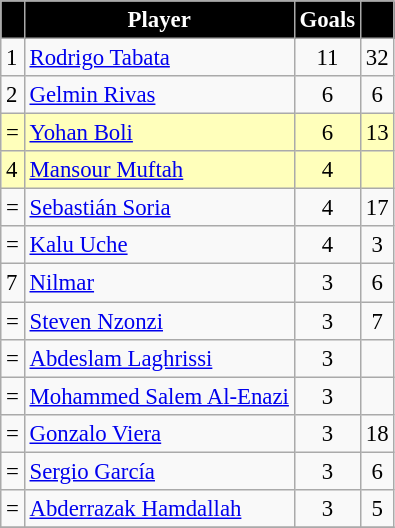<table border="0" class="wikitable" style="text-align:center;font-size:95%">
<tr>
<th scope=col style="color:#FFFFFF; background:#000000;"></th>
<th scope=col style="color:#FFFFFF; background:#000000;">Player</th>
<th scope=col style="color:#FFFFFF; background:#000000;">Goals</th>
<th scope=col style="color:#FFFFFF; background:#000000;" width=10><a href='#'></a></th>
</tr>
<tr>
<td align=left>1</td>
<td align=left> <a href='#'>Rodrigo Tabata</a></td>
<td align=center>11</td>
<td>32</td>
</tr>
<tr>
<td align=left>2</td>
<td align=left> <a href='#'>Gelmin Rivas</a></td>
<td align=center>6</td>
<td>6</td>
</tr>
<tr style="background:#ffb">
<td align=left>=</td>
<td align=left> <a href='#'>Yohan Boli</a></td>
<td align=center>6</td>
<td>13</td>
</tr>
<tr style="background:#ffb">
<td align=left>4</td>
<td align=left> <a href='#'>Mansour Muftah</a></td>
<td align=center>4</td>
<td></td>
</tr>
<tr>
<td align=left>=</td>
<td align=left> <a href='#'>Sebastián Soria</a></td>
<td align=center>4</td>
<td>17</td>
</tr>
<tr>
<td align=left>=</td>
<td align=left> <a href='#'>Kalu Uche</a></td>
<td align=center>4</td>
<td>3</td>
</tr>
<tr>
<td align=left>7</td>
<td align=left> <a href='#'>Nilmar</a></td>
<td>3</td>
<td>6</td>
</tr>
<tr>
<td align=left>=</td>
<td align=left> <a href='#'>Steven Nzonzi</a></td>
<td align=center>3</td>
<td>7</td>
</tr>
<tr>
<td align=left>=</td>
<td align=left> <a href='#'>Abdeslam Laghrissi</a></td>
<td align=center>3</td>
<td></td>
</tr>
<tr>
<td align=left>=</td>
<td align=left> <a href='#'>Mohammed Salem Al-Enazi</a></td>
<td>3</td>
<td></td>
</tr>
<tr>
<td align=left>=</td>
<td align=left> <a href='#'>Gonzalo Viera</a></td>
<td>3</td>
<td>18</td>
</tr>
<tr>
<td align=left>=</td>
<td align=left> <a href='#'>Sergio García</a></td>
<td>3</td>
<td>6</td>
</tr>
<tr>
<td align=left>=</td>
<td align=left> <a href='#'>Abderrazak Hamdallah</a></td>
<td>3</td>
<td>5</td>
</tr>
<tr>
</tr>
</table>
